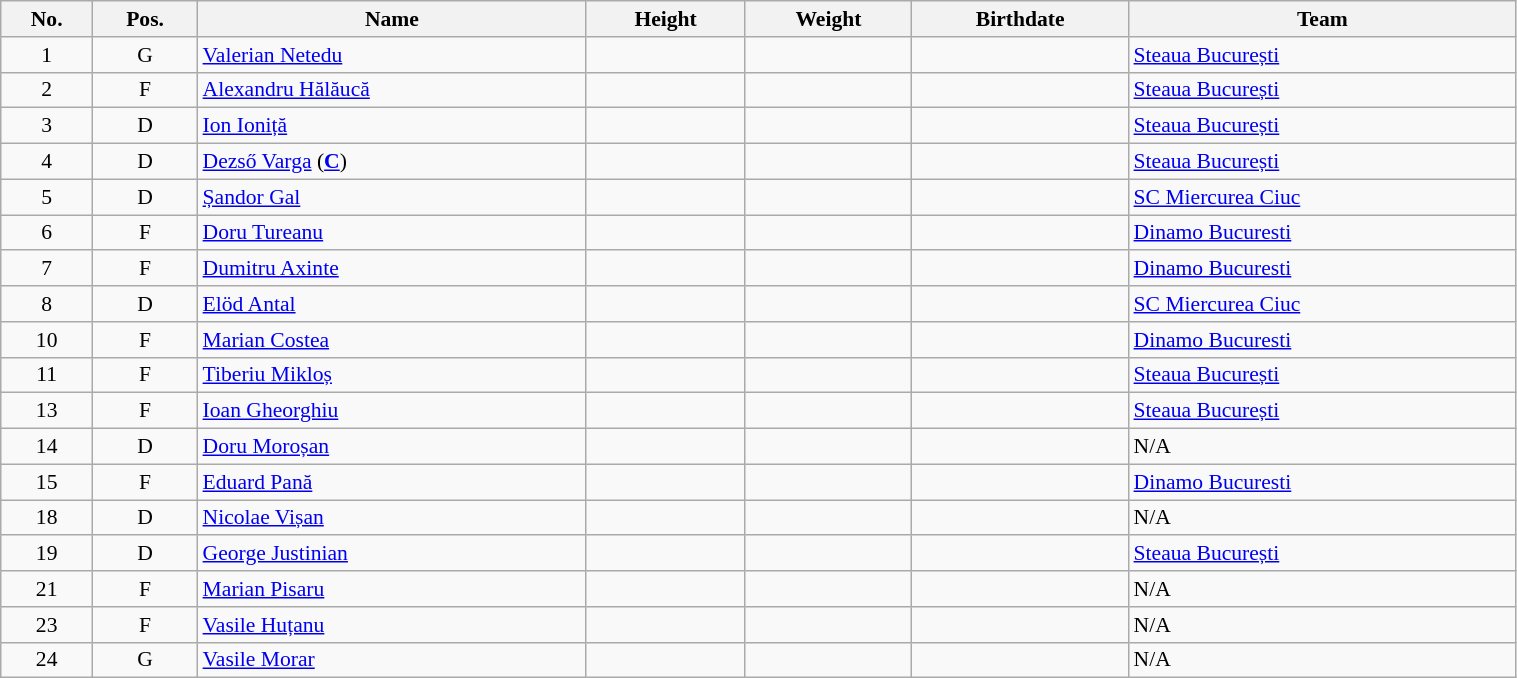<table class="wikitable sortable" width="80%" style="font-size: 90%; text-align: center;">
<tr>
<th>No.</th>
<th>Pos.</th>
<th>Name</th>
<th>Height</th>
<th>Weight</th>
<th>Birthdate</th>
<th>Team</th>
</tr>
<tr>
<td>1</td>
<td>G</td>
<td style="text-align:left;"><a href='#'>Valerian Netedu</a></td>
<td></td>
<td></td>
<td style="text-align:right;"></td>
<td style="text-align:left;"> <a href='#'>Steaua București</a></td>
</tr>
<tr>
<td>2</td>
<td>F</td>
<td style="text-align:left;"><a href='#'>Alexandru Hălăucă</a></td>
<td></td>
<td></td>
<td style="text-align:right;"></td>
<td style="text-align:left;"> <a href='#'>Steaua București</a></td>
</tr>
<tr>
<td>3</td>
<td>D</td>
<td style="text-align:left;"><a href='#'>Ion Ioniță</a></td>
<td></td>
<td></td>
<td style="text-align:right;"></td>
<td style="text-align:left;"> <a href='#'>Steaua București</a></td>
</tr>
<tr>
<td>4</td>
<td>D</td>
<td style="text-align:left;"><a href='#'>Dezső Varga</a> (<strong><a href='#'>C</a></strong>)</td>
<td></td>
<td></td>
<td style="text-align:right;"></td>
<td style="text-align:left;"> <a href='#'>Steaua București</a></td>
</tr>
<tr>
<td>5</td>
<td>D</td>
<td style="text-align:left;"><a href='#'>Șandor Gal</a></td>
<td></td>
<td></td>
<td style="text-align:right;"></td>
<td style="text-align:left;"> <a href='#'>SC Miercurea Ciuc</a></td>
</tr>
<tr>
<td>6</td>
<td>F</td>
<td style="text-align:left;"><a href='#'>Doru Tureanu</a></td>
<td></td>
<td></td>
<td style="text-align:right;"></td>
<td style="text-align:left;"> <a href='#'>Dinamo Bucuresti</a></td>
</tr>
<tr>
<td>7</td>
<td>F</td>
<td style="text-align:left;"><a href='#'>Dumitru Axinte</a></td>
<td></td>
<td></td>
<td style="text-align:right;"></td>
<td style="text-align:left;"> <a href='#'>Dinamo Bucuresti</a></td>
</tr>
<tr>
<td>8</td>
<td>D</td>
<td style="text-align:left;"><a href='#'>Elöd Antal</a></td>
<td></td>
<td></td>
<td style="text-align:right;"></td>
<td style="text-align:left;"> <a href='#'>SC Miercurea Ciuc</a></td>
</tr>
<tr>
<td>10</td>
<td>F</td>
<td style="text-align:left;"><a href='#'>Marian Costea</a></td>
<td></td>
<td></td>
<td style="text-align:right;"></td>
<td style="text-align:left;"> <a href='#'>Dinamo Bucuresti</a></td>
</tr>
<tr>
<td>11</td>
<td>F</td>
<td style="text-align:left;"><a href='#'>Tiberiu Mikloș</a></td>
<td></td>
<td></td>
<td style="text-align:right;"></td>
<td style="text-align:left;"> <a href='#'>Steaua București</a></td>
</tr>
<tr>
<td>13</td>
<td>F</td>
<td style="text-align:left;"><a href='#'>Ioan Gheorghiu</a></td>
<td></td>
<td></td>
<td style="text-align:right;"></td>
<td style="text-align:left;"> <a href='#'>Steaua București</a></td>
</tr>
<tr>
<td>14</td>
<td>D</td>
<td style="text-align:left;"><a href='#'>Doru Moroșan</a></td>
<td></td>
<td></td>
<td style="text-align:right;"></td>
<td style="text-align:left;">N/A</td>
</tr>
<tr>
<td>15</td>
<td>F</td>
<td style="text-align:left;"><a href='#'>Eduard Pană</a></td>
<td></td>
<td></td>
<td style="text-align:right;"></td>
<td style="text-align:left;"> <a href='#'>Dinamo Bucuresti</a></td>
</tr>
<tr>
<td>18</td>
<td>D</td>
<td style="text-align:left;"><a href='#'>Nicolae Vișan</a></td>
<td></td>
<td></td>
<td style="text-align:right;"></td>
<td style="text-align:left;">N/A</td>
</tr>
<tr>
<td>19</td>
<td>D</td>
<td style="text-align:left;"><a href='#'>George Justinian</a></td>
<td></td>
<td></td>
<td style="text-align:right;"></td>
<td style="text-align:left;"> <a href='#'>Steaua București</a></td>
</tr>
<tr>
<td>21</td>
<td>F</td>
<td style="text-align:left;"><a href='#'>Marian Pisaru</a></td>
<td></td>
<td></td>
<td style="text-align:right;"></td>
<td style="text-align:left;">N/A</td>
</tr>
<tr>
<td>23</td>
<td>F</td>
<td style="text-align:left;"><a href='#'>Vasile Huțanu</a></td>
<td></td>
<td></td>
<td style="text-align:right;"></td>
<td style="text-align:left;">N/A</td>
</tr>
<tr>
<td>24</td>
<td>G</td>
<td style="text-align:left;"><a href='#'>Vasile Morar</a></td>
<td></td>
<td></td>
<td style="text-align:right;"></td>
<td style="text-align:left;">N/A</td>
</tr>
</table>
